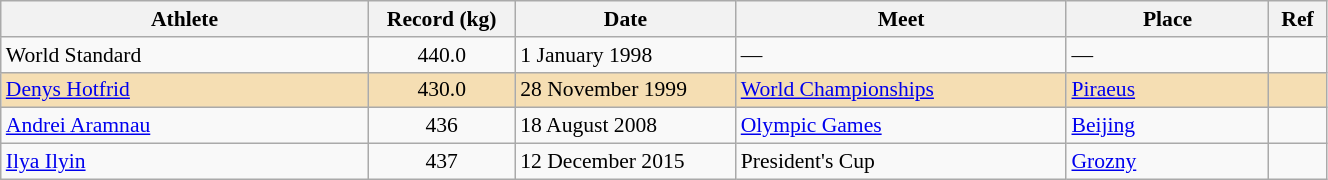<table class="wikitable" style="font-size:90%; width: 70%;">
<tr>
<th width=20%>Athlete</th>
<th width=8%>Record (kg)</th>
<th width=12%>Date</th>
<th width=18%>Meet</th>
<th width=11%>Place</th>
<th width=3%>Ref</th>
</tr>
<tr>
<td>World Standard</td>
<td align="center">440.0</td>
<td>1 January 1998</td>
<td>—</td>
<td>—</td>
<td></td>
</tr>
<tr bgcolor=Wheat>
<td> <a href='#'>Denys Hotfrid</a> </td>
<td align="center">430.0</td>
<td>28 November 1999</td>
<td><a href='#'>World Championships</a></td>
<td><a href='#'>Piraeus</a></td>
<td></td>
</tr>
<tr>
<td> <a href='#'>Andrei Aramnau</a></td>
<td align="center">436</td>
<td>18 August 2008</td>
<td><a href='#'>Olympic Games</a></td>
<td><a href='#'>Beijing</a></td>
<td></td>
</tr>
<tr>
<td> <a href='#'>Ilya Ilyin</a></td>
<td align="center">437</td>
<td>12 December 2015</td>
<td>President's Cup</td>
<td><a href='#'>Grozny</a></td>
<td></td>
</tr>
</table>
